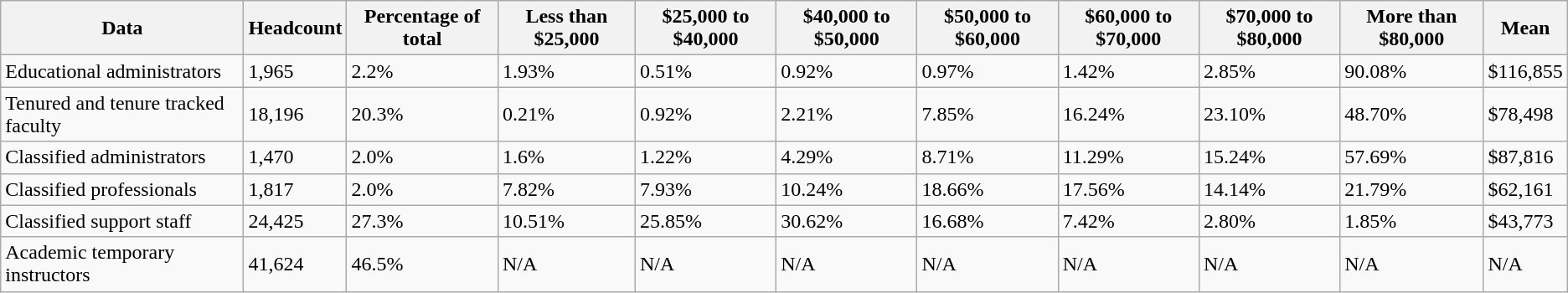<table class="wikitable sortable">
<tr>
<th>Data</th>
<th>Headcount</th>
<th>Percentage of total</th>
<th>Less than $25,000</th>
<th>$25,000 to $40,000</th>
<th>$40,000 to $50,000</th>
<th>$50,000 to $60,000</th>
<th>$60,000 to $70,000</th>
<th>$70,000 to $80,000</th>
<th>More than $80,000</th>
<th>Mean</th>
</tr>
<tr>
<td>Educational administrators</td>
<td>1,965</td>
<td>2.2%</td>
<td>1.93%</td>
<td>0.51%</td>
<td>0.92%</td>
<td>0.97%</td>
<td>1.42%</td>
<td>2.85%</td>
<td>90.08%</td>
<td>$116,855</td>
</tr>
<tr>
<td>Tenured and tenure tracked faculty</td>
<td>18,196</td>
<td>20.3%</td>
<td>0.21%</td>
<td>0.92%</td>
<td>2.21%</td>
<td>7.85%</td>
<td>16.24%</td>
<td>23.10%</td>
<td>48.70%</td>
<td>$78,498</td>
</tr>
<tr>
<td>Classified administrators</td>
<td>1,470</td>
<td>2.0%</td>
<td>1.6%</td>
<td>1.22%</td>
<td>4.29%</td>
<td>8.71%</td>
<td>11.29%</td>
<td>15.24%</td>
<td>57.69%</td>
<td>$87,816</td>
</tr>
<tr>
<td>Classified professionals</td>
<td>1,817</td>
<td>2.0%</td>
<td>7.82%</td>
<td>7.93%</td>
<td>10.24%</td>
<td>18.66%</td>
<td>17.56%</td>
<td>14.14%</td>
<td>21.79%</td>
<td>$62,161</td>
</tr>
<tr>
<td>Classified support staff</td>
<td>24,425</td>
<td>27.3%</td>
<td>10.51%</td>
<td>25.85%</td>
<td>30.62%</td>
<td>16.68%</td>
<td>7.42%</td>
<td>2.80%</td>
<td>1.85%</td>
<td>$43,773</td>
</tr>
<tr>
<td>Academic temporary instructors</td>
<td>41,624</td>
<td>46.5%</td>
<td>N/A</td>
<td>N/A</td>
<td>N/A</td>
<td>N/A</td>
<td>N/A</td>
<td>N/A</td>
<td>N/A</td>
<td>N/A</td>
</tr>
</table>
